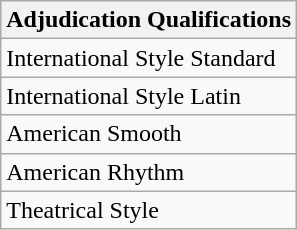<table class="wikitable">
<tr>
<th>Adjudication Qualifications</th>
</tr>
<tr>
<td>International Style Standard</td>
</tr>
<tr>
<td>International Style Latin</td>
</tr>
<tr>
<td>American Smooth</td>
</tr>
<tr>
<td>American Rhythm</td>
</tr>
<tr>
<td>Theatrical Style</td>
</tr>
</table>
